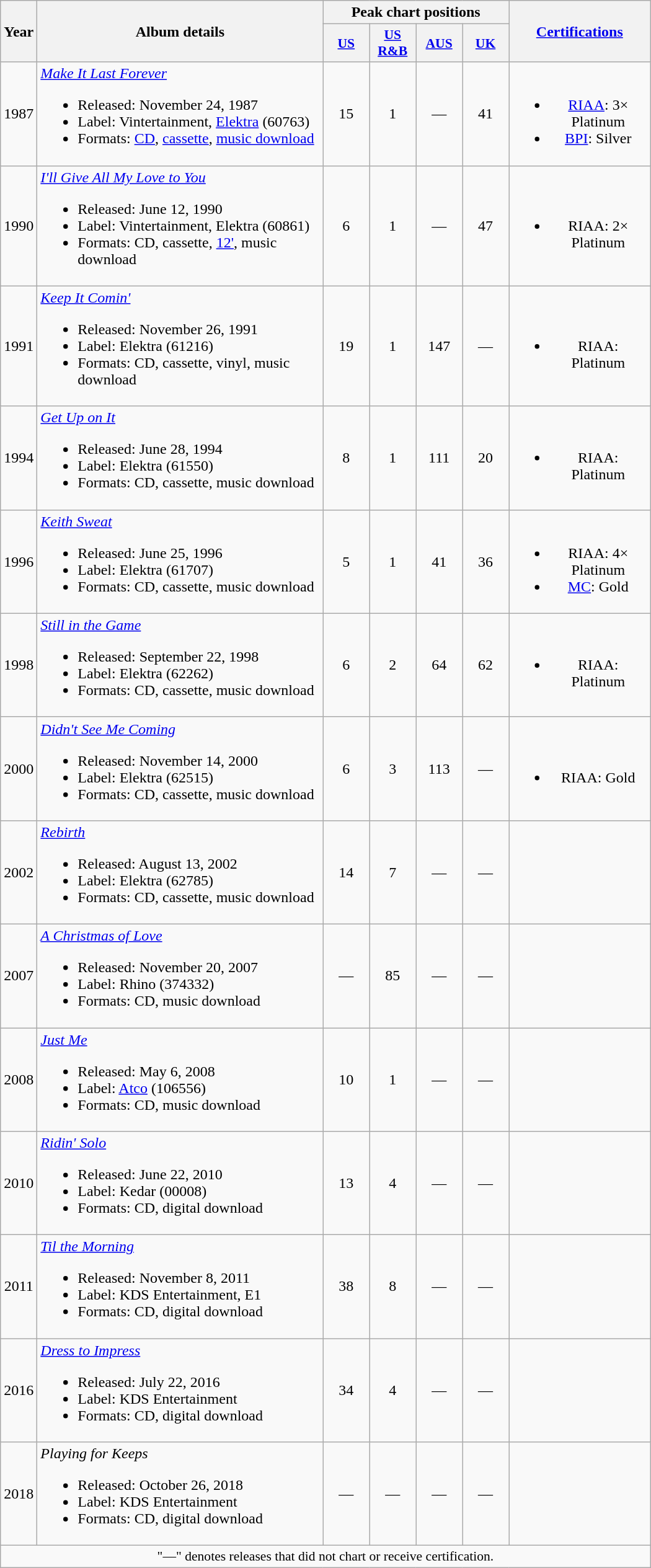<table class="wikitable plainrowheaders" style="text-align:center;">
<tr>
<th scope="col" rowspan="2">Year</th>
<th scope="col" rowspan="2" style="width:300px;">Album details</th>
<th scope="col" colspan="4">Peak chart positions</th>
<th scope="col" rowspan="2" style="width:145px;"><a href='#'>Certifications</a></th>
</tr>
<tr>
<th scope="col" style="width:3em;font-size:90%;"><a href='#'>US</a><br></th>
<th scope="col" style="width:3em;font-size:90%;"><a href='#'>US R&B</a><br></th>
<th scope="col" style="width:3em;font-size:90%;"><a href='#'>AUS</a><br></th>
<th scope="col" style="width:3em;font-size:90%;"><a href='#'>UK</a><br></th>
</tr>
<tr>
<td>1987</td>
<td style="text-align:left;"><em><a href='#'>Make It Last Forever</a></em><br><ul><li>Released: November 24, 1987</li><li>Label: Vintertainment, <a href='#'>Elektra</a> (60763)</li><li>Formats: <a href='#'>CD</a>, <a href='#'>cassette</a>, <a href='#'>music download</a></li></ul></td>
<td>15</td>
<td>1</td>
<td>—</td>
<td>41</td>
<td><br><ul><li><a href='#'>RIAA</a>: 3× Platinum</li><li><a href='#'>BPI</a>: Silver</li></ul></td>
</tr>
<tr>
<td>1990</td>
<td style="text-align:left;"><em><a href='#'>I'll Give All My Love to You</a></em><br><ul><li>Released: June 12, 1990</li><li>Label: Vintertainment, Elektra (60861)</li><li>Formats: CD, cassette, <a href='#'>12'</a>, music download</li></ul></td>
<td>6</td>
<td>1</td>
<td>—</td>
<td>47</td>
<td><br><ul><li>RIAA: 2× Platinum</li></ul></td>
</tr>
<tr>
<td>1991</td>
<td style="text-align:left;"><em><a href='#'>Keep It Comin'</a></em><br><ul><li>Released: November 26, 1991</li><li>Label: Elektra (61216)</li><li>Formats: CD, cassette, vinyl, music download</li></ul></td>
<td>19</td>
<td>1</td>
<td>147</td>
<td>—</td>
<td><br><ul><li>RIAA: Platinum</li></ul></td>
</tr>
<tr>
<td>1994</td>
<td style="text-align:left;"><em><a href='#'>Get Up on It</a></em><br><ul><li>Released: June 28, 1994</li><li>Label: Elektra (61550)</li><li>Formats: CD, cassette, music download</li></ul></td>
<td>8</td>
<td>1</td>
<td>111</td>
<td>20</td>
<td><br><ul><li>RIAA: Platinum</li></ul></td>
</tr>
<tr>
<td>1996</td>
<td style="text-align:left;"><em><a href='#'>Keith Sweat</a></em><br><ul><li>Released: June 25, 1996</li><li>Label: Elektra (61707)</li><li>Formats: CD, cassette, music download</li></ul></td>
<td>5</td>
<td>1</td>
<td>41</td>
<td>36</td>
<td><br><ul><li>RIAA: 4× Platinum</li><li><a href='#'>MC</a>: Gold</li></ul></td>
</tr>
<tr>
<td>1998</td>
<td style="text-align:left;"><em><a href='#'>Still in the Game</a></em><br><ul><li>Released: September 22, 1998</li><li>Label: Elektra (62262)</li><li>Formats: CD, cassette, music download</li></ul></td>
<td>6</td>
<td>2</td>
<td>64</td>
<td>62</td>
<td><br><ul><li>RIAA: Platinum</li></ul></td>
</tr>
<tr>
<td>2000</td>
<td style="text-align:left;"><em><a href='#'>Didn't See Me Coming</a></em><br><ul><li>Released: November 14, 2000</li><li>Label: Elektra (62515)</li><li>Formats: CD, cassette, music download</li></ul></td>
<td>6</td>
<td>3</td>
<td>113</td>
<td>—</td>
<td><br><ul><li>RIAA: Gold</li></ul></td>
</tr>
<tr>
<td>2002</td>
<td style="text-align:left;"><em><a href='#'>Rebirth</a></em><br><ul><li>Released: August 13, 2002</li><li>Label: Elektra (62785)</li><li>Formats: CD, cassette, music download</li></ul></td>
<td>14</td>
<td>7</td>
<td>—</td>
<td>—</td>
<td></td>
</tr>
<tr>
<td>2007</td>
<td style="text-align:left;"><em><a href='#'>A Christmas of Love</a></em><br><ul><li>Released: November 20, 2007</li><li>Label: Rhino (374332)</li><li>Formats: CD, music download</li></ul></td>
<td>—</td>
<td>85</td>
<td>—</td>
<td>—</td>
<td></td>
</tr>
<tr>
<td>2008</td>
<td style="text-align:left;"><em><a href='#'>Just Me</a></em><br><ul><li>Released: May 6, 2008</li><li>Label: <a href='#'>Atco</a> (106556)</li><li>Formats: CD, music download</li></ul></td>
<td>10</td>
<td>1</td>
<td>—</td>
<td>—</td>
<td></td>
</tr>
<tr>
<td>2010</td>
<td style="text-align:left;"><em><a href='#'>Ridin' Solo</a></em><br><ul><li>Released: June 22, 2010</li><li>Label: Kedar (00008)</li><li>Formats: CD, digital download</li></ul></td>
<td>13</td>
<td>4</td>
<td>—</td>
<td>—</td>
<td></td>
</tr>
<tr>
<td>2011</td>
<td style="text-align:left;"><em><a href='#'>Til the Morning</a></em><br><ul><li>Released: November 8, 2011</li><li>Label: KDS Entertainment, E1</li><li>Formats: CD, digital download</li></ul></td>
<td>38</td>
<td>8</td>
<td>—</td>
<td>—</td>
<td></td>
</tr>
<tr>
<td>2016</td>
<td style="text-align:left;"><em><a href='#'>Dress to Impress</a></em><br><ul><li>Released: July 22, 2016</li><li>Label: KDS Entertainment</li><li>Formats: CD, digital download</li></ul></td>
<td>34</td>
<td>4</td>
<td>—</td>
<td>—</td>
<td></td>
</tr>
<tr>
<td>2018</td>
<td style="text-align:left;"><em>Playing for Keeps</em><br><ul><li>Released: October 26, 2018</li><li>Label: KDS Entertainment</li><li>Formats: CD, digital download</li></ul></td>
<td>—</td>
<td>—</td>
<td>—</td>
<td>—</td>
<td></td>
</tr>
<tr>
<td colspan="7" style="font-size:90%">"—" denotes releases that did not chart or receive certification.</td>
</tr>
</table>
